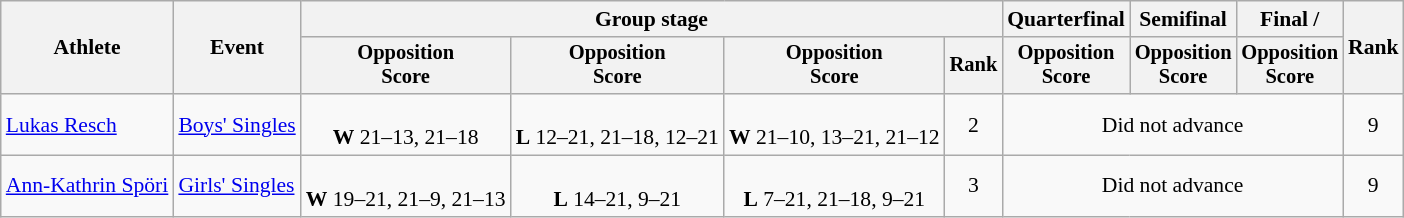<table class="wikitable" style="font-size:90%">
<tr>
<th rowspan=2>Athlete</th>
<th rowspan=2>Event</th>
<th colspan=4>Group stage</th>
<th>Quarterfinal</th>
<th>Semifinal</th>
<th>Final / </th>
<th rowspan=2>Rank</th>
</tr>
<tr style="font-size:95%">
<th>Opposition<br>Score</th>
<th>Opposition<br>Score</th>
<th>Opposition<br>Score</th>
<th>Rank</th>
<th>Opposition<br>Score</th>
<th>Opposition<br>Score</th>
<th>Opposition<br>Score</th>
</tr>
<tr align=center>
<td align=left><a href='#'>Lukas Resch</a></td>
<td align=left><a href='#'>Boys' Singles</a></td>
<td><br><strong>W</strong> 21–13, 21–18</td>
<td><br><strong>L</strong> 12–21, 21–18, 12–21</td>
<td><br><strong>W</strong> 21–10, 13–21, 21–12</td>
<td>2</td>
<td colspan=3>Did not advance</td>
<td>9</td>
</tr>
<tr align=center>
<td align=left><a href='#'>Ann-Kathrin Spöri</a></td>
<td align=left><a href='#'>Girls' Singles</a></td>
<td><br><strong>W</strong> 19–21, 21–9, 21–13</td>
<td><br><strong>L</strong> 14–21, 9–21</td>
<td><br><strong>L</strong> 7–21, 21–18, 9–21</td>
<td>3</td>
<td colspan=3>Did not advance</td>
<td>9</td>
</tr>
</table>
